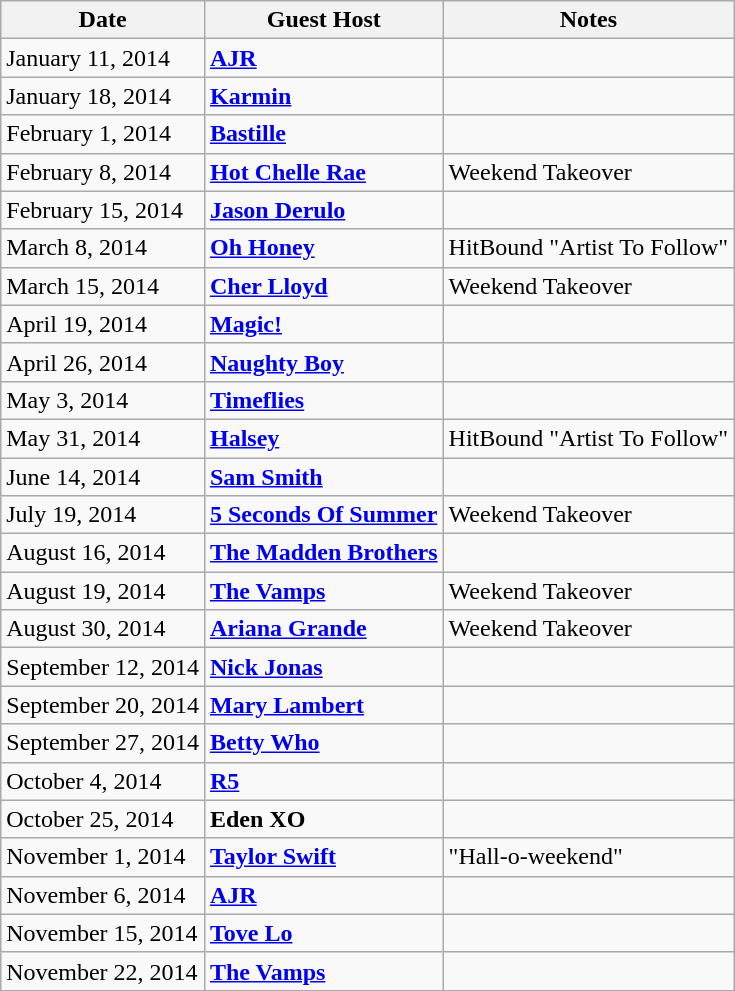<table class="wikitable">
<tr>
<th>Date</th>
<th>Guest Host</th>
<th>Notes</th>
</tr>
<tr>
<td>January 11, 2014</td>
<td><strong><a href='#'>AJR</a></strong></td>
<td></td>
</tr>
<tr>
<td>January 18, 2014</td>
<td><strong><a href='#'>Karmin</a></strong></td>
<td></td>
</tr>
<tr>
<td>February 1, 2014</td>
<td><strong><a href='#'>Bastille</a></strong></td>
<td></td>
</tr>
<tr>
<td>February 8, 2014</td>
<td><strong><a href='#'>Hot Chelle Rae</a></strong></td>
<td>Weekend Takeover</td>
</tr>
<tr>
<td>February 15, 2014</td>
<td><strong><a href='#'>Jason Derulo</a></strong></td>
<td></td>
</tr>
<tr>
<td>March 8, 2014</td>
<td><a href='#'><strong>Oh Honey</strong></a></td>
<td>HitBound "Artist To Follow"</td>
</tr>
<tr>
<td>March 15, 2014</td>
<td><strong><a href='#'>Cher Lloyd</a></strong></td>
<td>Weekend Takeover</td>
</tr>
<tr>
<td>April 19, 2014</td>
<td><strong><a href='#'>Magic!</a></strong></td>
<td></td>
</tr>
<tr>
<td>April 26, 2014</td>
<td><strong><a href='#'>Naughty Boy</a></strong></td>
<td></td>
</tr>
<tr>
<td>May 3, 2014</td>
<td><strong><a href='#'>Timeflies</a></strong></td>
<td></td>
</tr>
<tr>
<td>May 31, 2014</td>
<td><strong><a href='#'>Halsey</a></strong></td>
<td>HitBound "Artist To Follow"</td>
</tr>
<tr>
<td>June 14, 2014</td>
<td><strong><a href='#'>Sam Smith</a></strong></td>
<td></td>
</tr>
<tr>
<td>July 19, 2014</td>
<td><strong><a href='#'>5 Seconds Of Summer</a></strong></td>
<td>Weekend Takeover</td>
</tr>
<tr>
<td>August 16, 2014</td>
<td><strong><a href='#'>The Madden Brothers</a></strong></td>
<td></td>
</tr>
<tr>
<td>August 19, 2014</td>
<td><strong><a href='#'>The Vamps</a></strong></td>
<td>Weekend Takeover</td>
</tr>
<tr>
<td>August 30, 2014</td>
<td><strong><a href='#'>Ariana Grande</a></strong></td>
<td>Weekend Takeover</td>
</tr>
<tr>
<td>September 12, 2014</td>
<td><strong><a href='#'>Nick Jonas</a></strong></td>
<td></td>
</tr>
<tr>
<td>September 20, 2014</td>
<td><strong><a href='#'>Mary Lambert</a></strong></td>
<td></td>
</tr>
<tr>
<td>September 27, 2014</td>
<td><strong><a href='#'>Betty Who</a></strong></td>
<td></td>
</tr>
<tr>
<td>October 4, 2014</td>
<td><strong><a href='#'>R5</a></strong></td>
<td></td>
</tr>
<tr>
<td>October 25, 2014</td>
<td><strong>Eden XO</strong></td>
<td></td>
</tr>
<tr>
<td>November 1, 2014</td>
<td><strong><a href='#'>Taylor Swift</a></strong></td>
<td>"Hall-o-weekend"</td>
</tr>
<tr>
<td>November 6, 2014</td>
<td><strong><a href='#'>AJR</a></strong></td>
<td></td>
</tr>
<tr>
<td>November 15, 2014</td>
<td><strong><a href='#'>Tove Lo</a></strong></td>
<td></td>
</tr>
<tr>
<td>November 22, 2014</td>
<td><a href='#'><strong>The Vamps</strong></a></td>
<td></td>
</tr>
</table>
